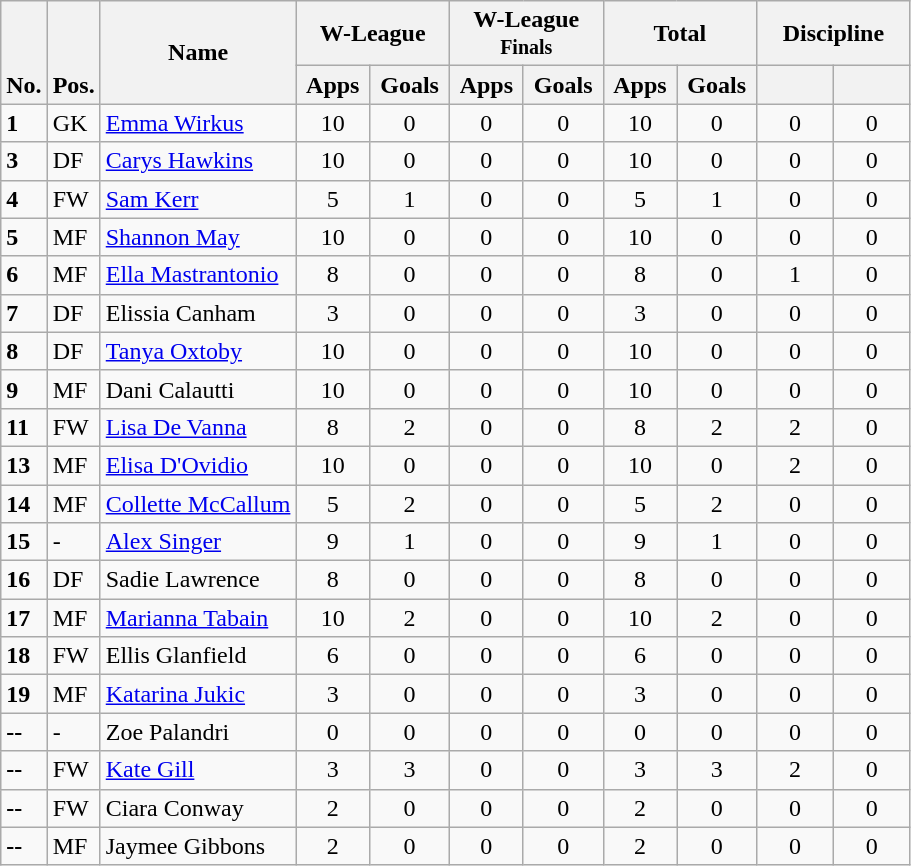<table class="wikitable" style="text-align:center">
<tr>
<th rowspan="2" style="vertical-align:bottom;">No.</th>
<th rowspan="2" style="vertical-align:bottom;">Pos.</th>
<th rowspan="2">Name</th>
<th colspan="2" style="width:95px;">W-League</th>
<th colspan="2" style="width:95px;">W-League<br><small>Finals</small></th>
<th colspan="2" style="width:95px;">Total</th>
<th colspan="2" style="width:95px;">Discipline</th>
</tr>
<tr>
<th>Apps</th>
<th>Goals</th>
<th>Apps</th>
<th>Goals</th>
<th>Apps</th>
<th>Goals</th>
<th></th>
<th></th>
</tr>
<tr>
<td align="left"><strong>1</strong></td>
<td align="left">GK</td>
<td align="left"> <a href='#'>Emma Wirkus</a></td>
<td>10</td>
<td>0</td>
<td>0</td>
<td>0</td>
<td>10</td>
<td>0</td>
<td>0</td>
<td>0</td>
</tr>
<tr>
<td align="left"><strong>3</strong></td>
<td align="left">DF</td>
<td align="left"> <a href='#'>Carys Hawkins</a></td>
<td>10</td>
<td>0</td>
<td>0</td>
<td>0</td>
<td>10</td>
<td>0</td>
<td>0</td>
<td>0</td>
</tr>
<tr>
<td align="left"><strong>4</strong></td>
<td align="left">FW</td>
<td align="left"> <a href='#'>Sam Kerr</a></td>
<td>5</td>
<td>1</td>
<td>0</td>
<td>0</td>
<td>5</td>
<td>1</td>
<td>0</td>
<td>0</td>
</tr>
<tr>
<td align="left"><strong>5</strong></td>
<td align="left">MF</td>
<td align="left"> <a href='#'>Shannon May</a></td>
<td>10</td>
<td>0</td>
<td>0</td>
<td>0</td>
<td>10</td>
<td>0</td>
<td>0</td>
<td>0</td>
</tr>
<tr>
<td align="left"><strong>6</strong></td>
<td align="left">MF</td>
<td align="left"> <a href='#'>Ella Mastrantonio</a></td>
<td>8</td>
<td>0</td>
<td>0</td>
<td>0</td>
<td>8</td>
<td>0</td>
<td>1</td>
<td>0</td>
</tr>
<tr>
<td align="left"><strong>7</strong></td>
<td align="left">DF</td>
<td align="left"> Elissia Canham</td>
<td>3</td>
<td>0</td>
<td>0</td>
<td>0</td>
<td>3</td>
<td>0</td>
<td>0</td>
<td>0</td>
</tr>
<tr>
<td align="left"><strong>8</strong></td>
<td align="left">DF</td>
<td align="left"> <a href='#'>Tanya Oxtoby</a></td>
<td>10</td>
<td>0</td>
<td>0</td>
<td>0</td>
<td>10</td>
<td>0</td>
<td>0</td>
<td>0</td>
</tr>
<tr>
<td align="left"><strong>9</strong></td>
<td align="left">MF</td>
<td align="left"> Dani Calautti</td>
<td>10</td>
<td>0</td>
<td>0</td>
<td>0</td>
<td>10</td>
<td>0</td>
<td>0</td>
<td>0</td>
</tr>
<tr>
<td align="left"><strong>11</strong></td>
<td align="left">FW</td>
<td align="left"> <a href='#'>Lisa De Vanna</a></td>
<td>8</td>
<td>2</td>
<td>0</td>
<td>0</td>
<td>8</td>
<td>2</td>
<td>2</td>
<td>0</td>
</tr>
<tr>
<td align="left"><strong>13</strong></td>
<td align="left">MF</td>
<td align="left"> <a href='#'>Elisa D'Ovidio</a></td>
<td>10</td>
<td>0</td>
<td>0</td>
<td>0</td>
<td>10</td>
<td>0</td>
<td>2</td>
<td>0</td>
</tr>
<tr>
<td align="left"><strong>14</strong></td>
<td align="left">MF</td>
<td align="left"> <a href='#'>Collette McCallum</a></td>
<td>5</td>
<td>2</td>
<td>0</td>
<td>0</td>
<td>5</td>
<td>2</td>
<td>0</td>
<td>0</td>
</tr>
<tr>
<td align="left"><strong>15</strong></td>
<td align="left">-</td>
<td align="left"> <a href='#'>Alex Singer</a></td>
<td>9</td>
<td>1</td>
<td>0</td>
<td>0</td>
<td>9</td>
<td>1</td>
<td>0</td>
<td>0</td>
</tr>
<tr>
<td align="left"><strong>16</strong></td>
<td align="left">DF</td>
<td align="left"> Sadie Lawrence</td>
<td>8</td>
<td>0</td>
<td>0</td>
<td>0</td>
<td>8</td>
<td>0</td>
<td>0</td>
<td>0</td>
</tr>
<tr>
<td align="left"><strong>17</strong></td>
<td align="left">MF</td>
<td align="left"> <a href='#'>Marianna Tabain</a></td>
<td>10</td>
<td>2</td>
<td>0</td>
<td>0</td>
<td>10</td>
<td>2</td>
<td>0</td>
<td>0</td>
</tr>
<tr>
<td align="left"><strong>18</strong></td>
<td align="left">FW</td>
<td align="left"> Ellis Glanfield</td>
<td>6</td>
<td>0</td>
<td>0</td>
<td>0</td>
<td>6</td>
<td>0</td>
<td>0</td>
<td>0</td>
</tr>
<tr>
<td align="left"><strong>19</strong></td>
<td align="left">MF</td>
<td align="left"> <a href='#'>Katarina Jukic</a></td>
<td>3</td>
<td>0</td>
<td>0</td>
<td>0</td>
<td>3</td>
<td>0</td>
<td>0</td>
<td>0</td>
</tr>
<tr>
<td align="left"><strong>--</strong></td>
<td align="left">-</td>
<td align="left"> Zoe Palandri</td>
<td>0</td>
<td>0</td>
<td>0</td>
<td>0</td>
<td>0</td>
<td>0</td>
<td>0</td>
<td>0</td>
</tr>
<tr>
<td align="left"><strong>--</strong></td>
<td align="left">FW</td>
<td align="left"> <a href='#'>Kate Gill</a></td>
<td>3</td>
<td>3</td>
<td>0</td>
<td>0</td>
<td>3</td>
<td>3</td>
<td>2</td>
<td>0</td>
</tr>
<tr>
<td align="left"><strong>--</strong></td>
<td align="left">FW</td>
<td align="left"> Ciara Conway</td>
<td>2</td>
<td>0</td>
<td>0</td>
<td>0</td>
<td>2</td>
<td>0</td>
<td>0</td>
<td>0</td>
</tr>
<tr>
<td align="left"><strong>--</strong></td>
<td align="left">MF</td>
<td align="left"> Jaymee Gibbons</td>
<td>2</td>
<td>0</td>
<td>0</td>
<td>0</td>
<td>2</td>
<td>0</td>
<td>0</td>
<td>0</td>
</tr>
</table>
